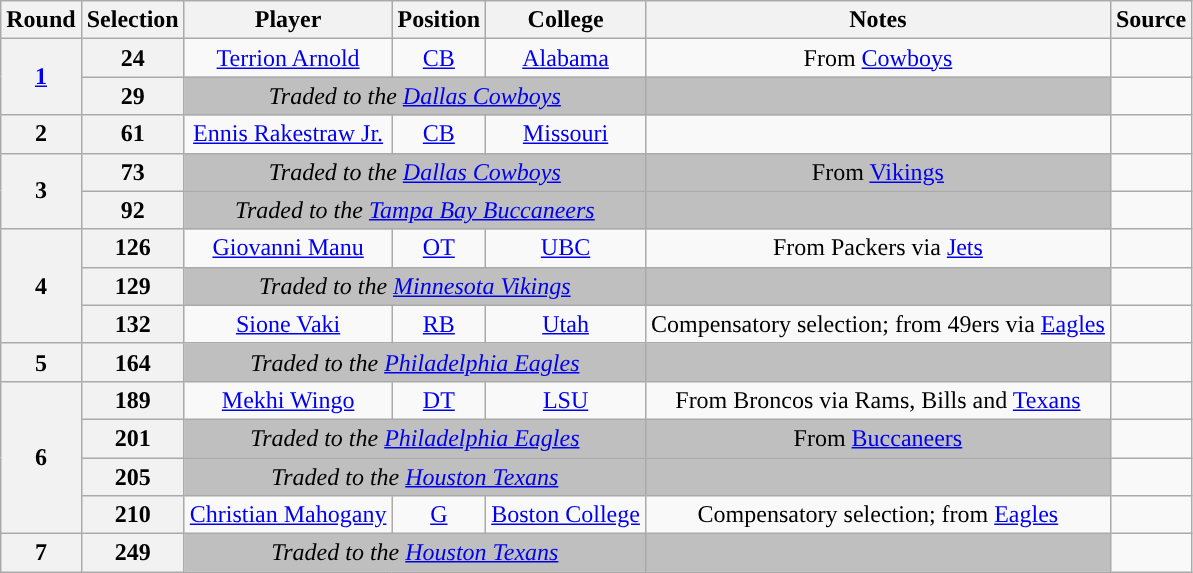<table class="wikitable" style="text-align:center">
<tr>
<th>Round</th>
<th>Selection</th>
<th>Player</th>
<th>Position</th>
<th>College</th>
<th>Notes</th>
<th>Source</th>
</tr>
<tr>
<th rowspan="2"><a href='#'>1</a></th>
<th>24</th>
<td><a href='#'>Terrion Arnold</a></td>
<td><a href='#'>CB</a></td>
<td><a href='#'>Alabama</a></td>
<td>From <a href='#'>Cowboys</a></td>
<td></td>
</tr>
<tr>
<th>29</th>
<td colspan="3" style="background:#BFBFBF"><em>Traded to the <a href='#'>Dallas Cowboys</a></em></td>
<td style="background:#BFBFBF"></td>
<td></td>
</tr>
<tr>
<th>2</th>
<th>61</th>
<td><a href='#'>Ennis Rakestraw Jr.</a></td>
<td><a href='#'>CB</a></td>
<td><a href='#'>Missouri</a></td>
<td></td>
<td></td>
</tr>
<tr>
<th rowspan="2">3</th>
<th>73</th>
<td colspan="3" style="background:#BFBFBF"><em>Traded to the <a href='#'>Dallas Cowboys</a></em></td>
<td style="background:#BFBFBF">From <a href='#'>Vikings</a></td>
<td></td>
</tr>
<tr>
<th>92</th>
<td colspan="3" style="background:#BFBFBF"><em>Traded to the <a href='#'>Tampa Bay Buccaneers</a></em></td>
<td style="background:#BFBFBF"></td>
<td></td>
</tr>
<tr>
<th rowspan="3">4</th>
<th>126</th>
<td><a href='#'>Giovanni Manu</a></td>
<td><a href='#'>OT</a></td>
<td><a href='#'>UBC</a></td>
<td>From Packers via <a href='#'>Jets</a></td>
<td></td>
</tr>
<tr>
<th>129</th>
<td colspan="3" style="background:#BFBFBF"><em>Traded to the <a href='#'>Minnesota Vikings</a></em></td>
<td style="background:#BFBFBF"></td>
<td></td>
</tr>
<tr>
<th>132</th>
<td><a href='#'>Sione Vaki</a></td>
<td><a href='#'>RB</a></td>
<td><a href='#'>Utah</a></td>
<td>Compensatory selection; from 49ers via <a href='#'>Eagles</a></td>
<td></td>
</tr>
<tr>
<th>5</th>
<th>164</th>
<td colspan="3" style="background:#BFBFBF"><em>Traded to the <a href='#'>Philadelphia Eagles</a></em></td>
<td style="background:#BFBFBF"></td>
<td></td>
</tr>
<tr>
<th rowspan="4">6</th>
<th>189</th>
<td><a href='#'>Mekhi Wingo</a></td>
<td><a href='#'>DT</a></td>
<td><a href='#'>LSU</a></td>
<td>From Broncos via Rams, Bills and <a href='#'>Texans</a></td>
<td></td>
</tr>
<tr>
<th>201</th>
<td colspan="3" style="background:#BFBFBF"><em>Traded to the <a href='#'>Philadelphia Eagles</a></em></td>
<td style="background:#BFBFBF">From <a href='#'>Buccaneers</a></td>
<td></td>
</tr>
<tr>
<th>205</th>
<td colspan="3" style="background:#BFBFBF"><em>Traded to the <a href='#'>Houston Texans</a></em></td>
<td style="background:#BFBFBF"></td>
<td></td>
</tr>
<tr>
<th>210</th>
<td><a href='#'>Christian Mahogany</a></td>
<td><a href='#'>G</a></td>
<td><a href='#'>Boston College</a></td>
<td>Compensatory selection; from <a href='#'>Eagles</a></td>
<td></td>
</tr>
<tr>
<th>7</th>
<th>249</th>
<td colspan="3" style="background:#BFBFBF"><em>Traded to the <a href='#'>Houston Texans</a></em></td>
<td style="background:#BFBFBF"></td>
<td></td>
</tr>
</table>
